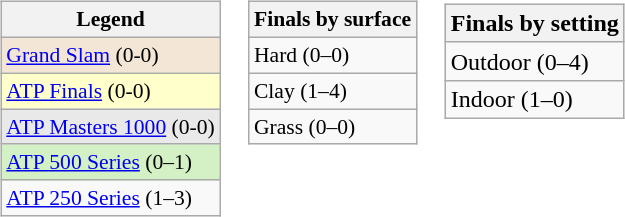<table>
<tr valign="top">
<td><br><table class="wikitable" style=font-size:90%>
<tr>
<th>Legend</th>
</tr>
<tr style="background:#f3e6d7;">
<td><a href='#'>Grand Slam</a> (0-0)</td>
</tr>
<tr style="background:#ffffcc;">
<td><a href='#'>ATP Finals</a> (0-0)</td>
</tr>
<tr style="background:#e9e9e9;">
<td><a href='#'>ATP Masters 1000</a> (0-0)</td>
</tr>
<tr style="background:#d4f1c5;">
<td><a href='#'>ATP 500 Series</a> (0–1)</td>
</tr>
<tr>
<td><a href='#'>ATP 250 Series</a> (1–3)</td>
</tr>
</table>
</td>
<td><br><table class="wikitable" style=font-size:90%>
<tr>
<th>Finals by surface</th>
</tr>
<tr>
<td>Hard (0–0)</td>
</tr>
<tr>
<td>Clay (1–4)</td>
</tr>
<tr>
<td>Grass (0–0)</td>
</tr>
</table>
</td>
<td><br><table class="wikitable">
<tr>
<th>Finals by setting</th>
</tr>
<tr>
<td>Outdoor (0–4)</td>
</tr>
<tr>
<td>Indoor (1–0)</td>
</tr>
</table>
</td>
</tr>
</table>
